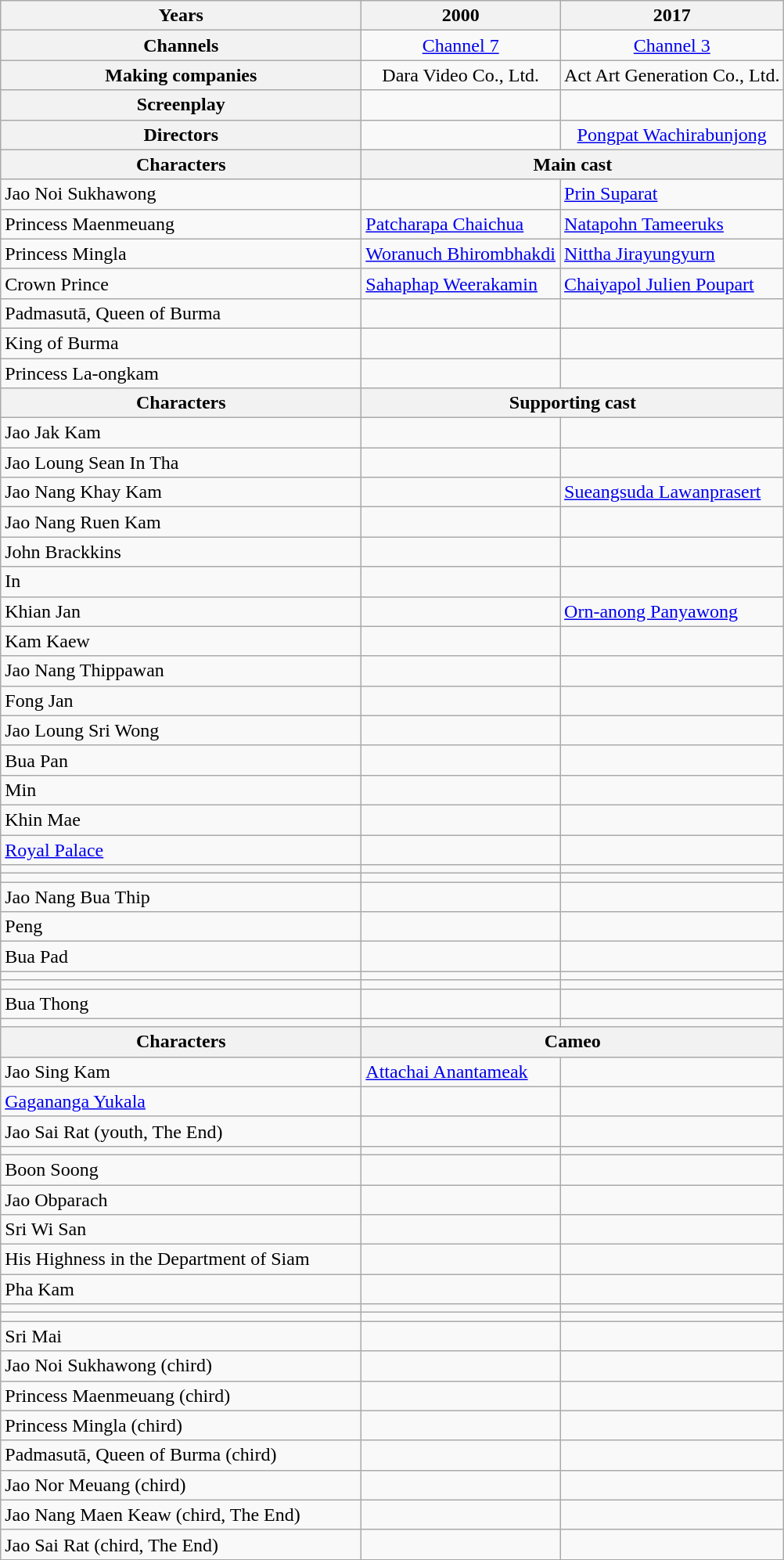<table class="wikitable">
<tr>
<th width="100px">Years</th>
<th>2000</th>
<th>2017</th>
</tr>
<tr>
<th scope="row" width="200px"><strong>Channels</strong></th>
<td align="center"><a href='#'>Channel 7</a></td>
<td align="center"><a href='#'>Channel 3</a></td>
</tr>
<tr>
<th scope="row">Making companies</th>
<td align="center">Dara Video Co., Ltd.</td>
<td align="center">Act Art Generation Co., Ltd.</td>
</tr>
<tr>
<th scope="row"><strong>Screenplay</strong></th>
<td align="center"></td>
<td align="center"></td>
</tr>
<tr>
<th scope="row"><strong>Directors</strong></th>
<td align="center"></td>
<td align="center"><a href='#'>Pongpat Wachirabunjong</a></td>
</tr>
<tr>
<th scope="col" width="300px"><strong>Characters</strong></th>
<th colspan="2" align="center" scope="col" width="350px">Main cast</th>
</tr>
<tr>
<td>Jao Noi Sukhawong</td>
<td></td>
<td><a href='#'>Prin Suparat</a></td>
</tr>
<tr>
<td>Princess Maenmeuang</td>
<td><a href='#'>Patcharapa Chaichua</a></td>
<td><a href='#'>Natapohn Tameeruks</a></td>
</tr>
<tr>
<td>Princess Mingla</td>
<td><a href='#'>Woranuch Bhirombhakdi</a></td>
<td><a href='#'>Nittha Jirayungyurn</a></td>
</tr>
<tr>
<td>Crown Prince</td>
<td><a href='#'>Sahaphap Weerakamin</a></td>
<td><a href='#'>Chaiyapol Julien Poupart</a></td>
</tr>
<tr>
<td>Padmasutā, Queen of Burma</td>
<td></td>
<td></td>
</tr>
<tr>
<td>King of Burma</td>
<td></td>
<td></td>
</tr>
<tr>
<td>Princess La-ongkam</td>
<td></td>
<td></td>
</tr>
<tr>
<th scope="col" width="300px"><strong>Characters</strong></th>
<th colspan="2" align="center" scope="col" width="350px">Supporting cast</th>
</tr>
<tr>
<td>Jao Jak Kam</td>
<td></td>
<td></td>
</tr>
<tr>
<td>Jao Loung Sean In Tha</td>
<td></td>
<td></td>
</tr>
<tr>
<td>Jao Nang Khay Kam</td>
<td></td>
<td><a href='#'>Sueangsuda Lawanprasert</a></td>
</tr>
<tr>
<td>Jao Nang Ruen Kam</td>
<td></td>
<td></td>
</tr>
<tr>
<td>John Brackkins</td>
<td></td>
<td></td>
</tr>
<tr>
<td>In</td>
<td></td>
<td></td>
</tr>
<tr>
<td>Khian Jan</td>
<td></td>
<td><a href='#'>Orn-anong Panyawong</a></td>
</tr>
<tr>
<td>Kam Kaew</td>
<td></td>
<td></td>
</tr>
<tr>
<td>Jao Nang Thippawan</td>
<td></td>
<td></td>
</tr>
<tr>
<td>Fong Jan</td>
<td></td>
<td></td>
</tr>
<tr>
<td>Jao Loung Sri Wong</td>
<td></td>
<td></td>
</tr>
<tr>
<td>Bua Pan</td>
<td></td>
<td></td>
</tr>
<tr>
<td>Min</td>
<td></td>
<td></td>
</tr>
<tr>
<td>Khin Mae</td>
<td></td>
<td></td>
</tr>
<tr>
<td><a href='#'>Royal Palace</a></td>
<td></td>
<td></td>
</tr>
<tr>
<td></td>
<td></td>
<td></td>
</tr>
<tr>
<td></td>
<td></td>
<td></td>
</tr>
<tr>
<td>Jao Nang Bua Thip</td>
<td></td>
<td></td>
</tr>
<tr>
<td>Peng</td>
<td></td>
<td></td>
</tr>
<tr>
<td>Bua Pad</td>
<td></td>
<td></td>
</tr>
<tr>
<td></td>
<td></td>
<td></td>
</tr>
<tr>
<td></td>
<td></td>
<td></td>
</tr>
<tr>
<td>Bua Thong</td>
<td></td>
<td></td>
</tr>
<tr>
<td></td>
<td></td>
<td></td>
</tr>
<tr>
<th scope="col" width="300px"><strong>Characters</strong></th>
<th colspan="2" align="center" scope="col" width="350px">Cameo</th>
</tr>
<tr>
<td>Jao Sing Kam</td>
<td><a href='#'>Attachai Anantameak</a></td>
<td></td>
</tr>
<tr>
<td><a href='#'>Gagananga Yukala</a></td>
<td></td>
<td></td>
</tr>
<tr>
<td>Jao Sai Rat (youth, The End)</td>
<td></td>
<td></td>
</tr>
<tr>
<td></td>
<td></td>
<td></td>
</tr>
<tr>
<td>Boon Soong</td>
<td></td>
<td></td>
</tr>
<tr>
<td>Jao Obparach</td>
<td></td>
<td></td>
</tr>
<tr>
<td>Sri Wi San</td>
<td></td>
<td></td>
</tr>
<tr>
<td>His Highness in the Department of Siam</td>
<td></td>
<td></td>
</tr>
<tr>
<td>Pha Kam</td>
<td></td>
<td></td>
</tr>
<tr>
<td></td>
<td></td>
<td></td>
</tr>
<tr>
<td></td>
<td></td>
<td></td>
</tr>
<tr>
<td>Sri Mai</td>
<td></td>
<td></td>
</tr>
<tr>
<td>Jao Noi Sukhawong (chird)</td>
<td></td>
<td></td>
</tr>
<tr>
<td>Princess Maenmeuang (chird)</td>
<td></td>
<td></td>
</tr>
<tr>
<td>Princess Mingla (chird)</td>
<td></td>
<td></td>
</tr>
<tr>
<td>Padmasutā, Queen of Burma (chird)</td>
<td></td>
<td></td>
</tr>
<tr>
<td>Jao Nor Meuang (chird)</td>
<td></td>
<td></td>
</tr>
<tr>
<td>Jao Nang Maen Keaw (chird, The End)</td>
<td></td>
<td></td>
</tr>
<tr>
<td>Jao Sai Rat (chird, The End)</td>
<td></td>
<td></td>
</tr>
<tr>
</tr>
</table>
